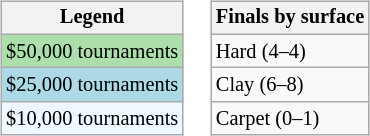<table>
<tr valign=top>
<td><br><table class=wikitable style="font-size:85%">
<tr>
<th>Legend</th>
</tr>
<tr style="background:#addfad;">
<td>$50,000 tournaments</td>
</tr>
<tr style="background:lightblue;">
<td>$25,000 tournaments</td>
</tr>
<tr style="background:#f0f8ff;">
<td>$10,000 tournaments</td>
</tr>
</table>
</td>
<td><br><table class=wikitable style="font-size:85%">
<tr>
<th>Finals by surface</th>
</tr>
<tr>
<td>Hard (4–4)</td>
</tr>
<tr>
<td>Clay (6–8)</td>
</tr>
<tr>
<td>Carpet (0–1)</td>
</tr>
</table>
</td>
</tr>
</table>
